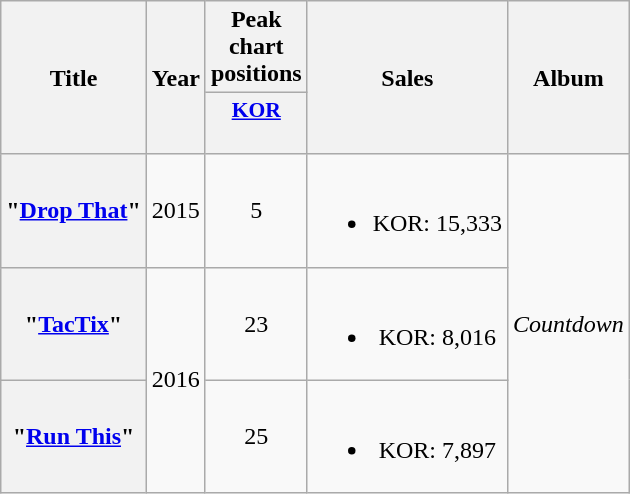<table class="wikitable plainrowheaders" style="text-align:center;" border="1">
<tr>
<th scope="col" rowspan="2">Title</th>
<th scope="col" rowspan="2">Year</th>
<th scope="col" colspan="1">Peak chart positions</th>
<th scope="col" rowspan="2">Sales</th>
<th scope="col" rowspan="2">Album</th>
</tr>
<tr>
<th scope="col" style="width:3em;font-size:90%;"><a href='#'>KOR<br></a><br></th>
</tr>
<tr>
<th scope="row">"<a href='#'>Drop That</a>"</th>
<td>2015</td>
<td>5</td>
<td><br><ul><li>KOR: 15,333</li></ul></td>
<td rowspan="3"><em>Countdown</em></td>
</tr>
<tr>
<th scope="row">"<a href='#'>TacTix</a>"</th>
<td rowspan="2">2016</td>
<td>23</td>
<td><br><ul><li>KOR: 8,016</li></ul></td>
</tr>
<tr>
<th scope="row">"<a href='#'>Run This</a>"</th>
<td>25</td>
<td><br><ul><li>KOR: 7,897</li></ul></td>
</tr>
</table>
